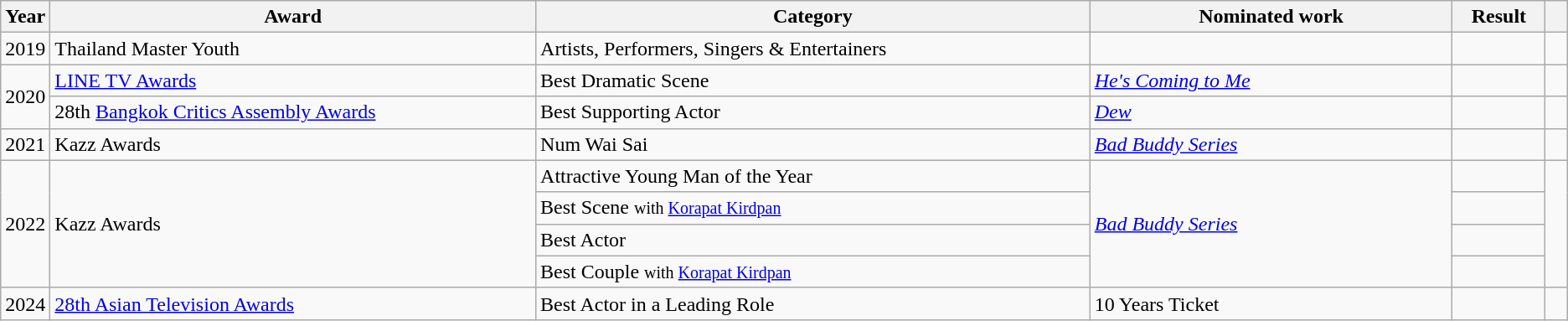<table class="wikitable sortable">
<tr>
<th scope="col" style="width:1em;">Year</th>
<th scope="col" style="width:35em;">Award</th>
<th scope="col" style="width:40em;">Category</th>
<th scope="col" style="width:25em;">Nominated work</th>
<th scope="col" style="width:5em;">Result</th>
<th scope="col" style="width:1em;"class="unsortable"></th>
</tr>
<tr>
<td>2019</td>
<td>Thailand Master Youth</td>
<td>Artists, Performers, Singers & Entertainers </td>
<td><em></em></td>
<td></td>
<td></td>
</tr>
<tr>
<td rowspan="2">2020</td>
<td><a href='#'>LINE TV Awards</a></td>
<td>Best Dramatic Scene</td>
<td><em><a href='#'>He's Coming to Me</a></em><br></td>
<td></td>
<td></td>
</tr>
<tr>
<td>28th <a href='#'>Bangkok Critics Assembly Awards</a></td>
<td>Best Supporting Actor</td>
<td><em><a href='#'>Dew</a></em></td>
<td></td>
<td></td>
</tr>
<tr>
<td>2021</td>
<td>Kazz Awards</td>
<td>Num Wai Sai</td>
<td><em><a href='#'>Bad Buddy Series</a></em></td>
<td></td>
<td></td>
</tr>
<tr>
<td rowspan="4">2022</td>
<td rowspan="4">Kazz Awards</td>
<td>Attractive Young Man of the Year</td>
<td rowspan="4"><em><a href='#'>Bad Buddy Series</a></em></td>
<td></td>
<td rowspan="4"></td>
</tr>
<tr>
<td>Best Scene <small>with <a href='#'>Korapat Kirdpan</a></small></td>
<td></td>
</tr>
<tr>
<td>Best Actor</td>
<td></td>
</tr>
<tr>
<td>Best Couple <small>with <a href='#'>Korapat Kirdpan</a></small></td>
<td></td>
</tr>
<tr>
<td>2024</td>
<td><a href='#'>28th Asian Television Awards</a></td>
<td>Best Actor in a Leading  Role</td>
<td>10 Years Ticket</td>
<td></td>
<td></td>
</tr>
</table>
